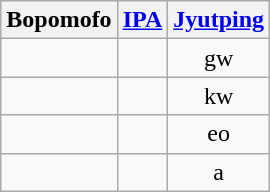<table class=wikitable>
<tr>
<th>Bopomofo</th>
<th><a href='#'>IPA</a></th>
<th><a href='#'>Jyutping</a></th>
</tr>
<tr align=center>
<td></td>
<td></td>
<td>gw</td>
</tr>
<tr align=center>
<td></td>
<td></td>
<td>kw</td>
</tr>
<tr align=center>
<td></td>
<td></td>
<td>eo</td>
</tr>
<tr align=center>
<td></td>
<td></td>
<td>a</td>
</tr>
</table>
